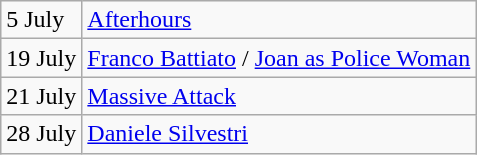<table class="wikitable">
<tr>
<td>5 July</td>
<td><a href='#'>Afterhours</a></td>
</tr>
<tr>
<td>19 July</td>
<td><a href='#'>Franco Battiato</a> / <a href='#'>Joan as Police Woman</a></td>
</tr>
<tr>
<td>21 July</td>
<td><a href='#'>Massive Attack</a></td>
</tr>
<tr>
<td>28 July</td>
<td><a href='#'>Daniele Silvestri</a></td>
</tr>
</table>
